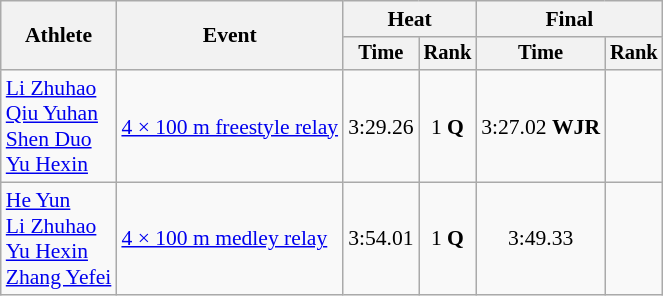<table class=wikitable style="font-size:90%">
<tr>
<th rowspan=2>Athlete</th>
<th rowspan=2>Event</th>
<th colspan="2">Heat</th>
<th colspan="2">Final</th>
</tr>
<tr style="font-size:95%">
<th>Time</th>
<th>Rank</th>
<th>Time</th>
<th>Rank</th>
</tr>
<tr align=center>
<td align=left><a href='#'>Li Zhuhao</a><br><a href='#'>Qiu Yuhan</a><br><a href='#'>Shen Duo</a><br><a href='#'>Yu Hexin</a></td>
<td align=left><a href='#'>4 × 100 m freestyle relay</a></td>
<td>3:29.26</td>
<td>1 <strong>Q</strong></td>
<td>3:27.02 <strong>WJR</strong></td>
<td></td>
</tr>
<tr align=center>
<td align=left><a href='#'>He Yun</a><br><a href='#'>Li Zhuhao</a><br><a href='#'>Yu Hexin</a><br><a href='#'>Zhang Yefei</a></td>
<td align=left><a href='#'>4 × 100 m medley relay</a></td>
<td>3:54.01</td>
<td>1 <strong>Q</strong></td>
<td>3:49.33</td>
<td></td>
</tr>
</table>
